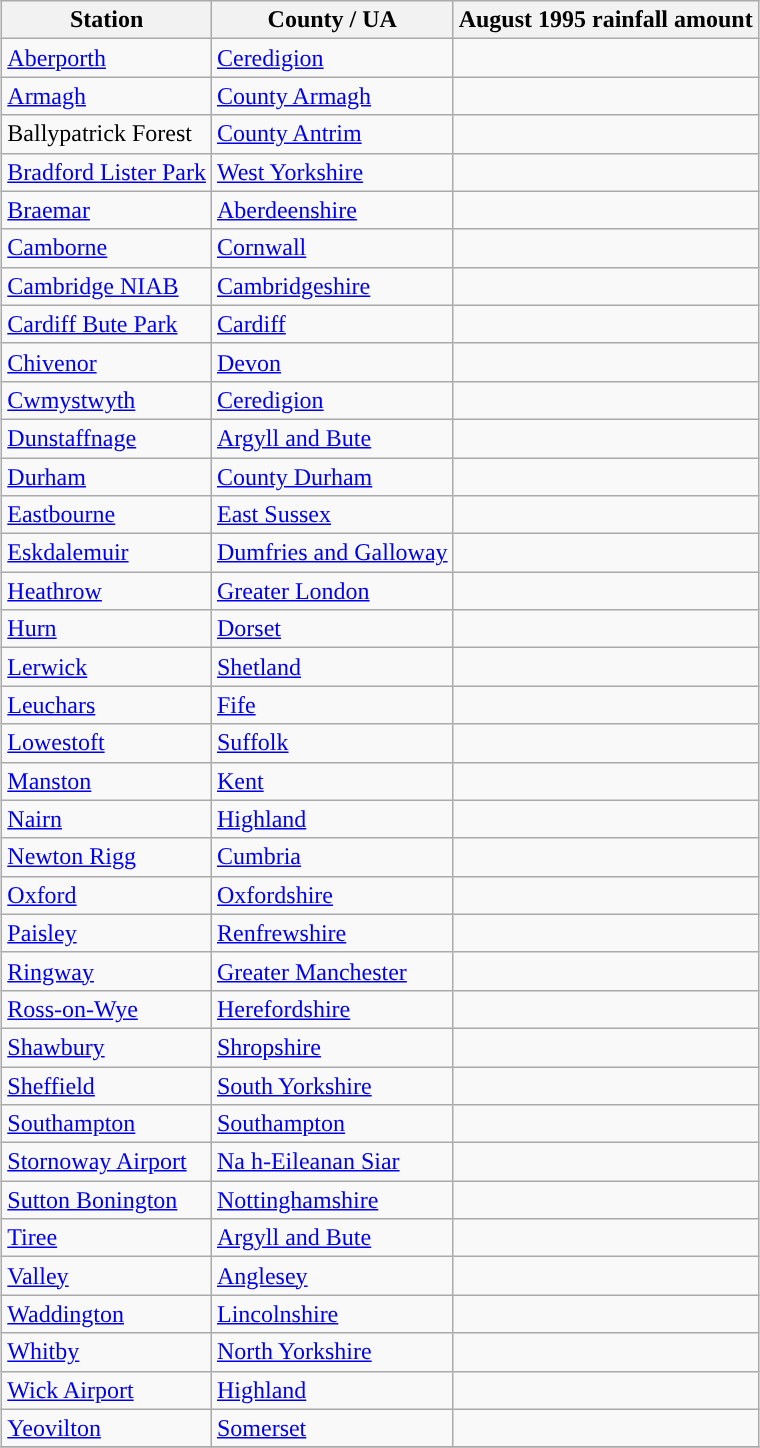<table class="wikitable sortable" style="margin:auto;">
<tr>
<th>Station</th>
<th>County / UA</th>
<th>August 1995 rainfall amount</th>
</tr>
<tr>
<td><a href='#'>Aberporth</a></td>
<td><a href='#'>Ceredigion</a></td>
<td></td>
</tr>
<tr>
<td><a href='#'>Armagh</a></td>
<td><a href='#'>County Armagh</a></td>
<td></td>
</tr>
<tr>
<td>Ballypatrick Forest</td>
<td><a href='#'>County Antrim</a></td>
<td></td>
</tr>
<tr>
<td><a href='#'>Bradford Lister Park</a></td>
<td><a href='#'>West Yorkshire</a></td>
<td></td>
</tr>
<tr>
<td><a href='#'>Braemar</a></td>
<td><a href='#'>Aberdeenshire</a></td>
<td></td>
</tr>
<tr>
<td><a href='#'>Camborne</a></td>
<td><a href='#'>Cornwall</a></td>
<td></td>
</tr>
<tr>
<td><a href='#'>Cambridge NIAB</a></td>
<td><a href='#'>Cambridgeshire</a></td>
<td></td>
</tr>
<tr>
<td><a href='#'>Cardiff Bute Park</a></td>
<td><a href='#'>Cardiff</a></td>
<td></td>
</tr>
<tr>
<td><a href='#'>Chivenor</a></td>
<td><a href='#'>Devon</a></td>
<td></td>
</tr>
<tr>
<td><a href='#'>Cwmystwyth</a></td>
<td><a href='#'>Ceredigion</a></td>
<td></td>
</tr>
<tr>
<td><a href='#'>Dunstaffnage</a></td>
<td><a href='#'>Argyll and Bute</a></td>
<td></td>
</tr>
<tr>
<td><a href='#'>Durham</a></td>
<td><a href='#'>County Durham</a></td>
<td></td>
</tr>
<tr>
<td><a href='#'>Eastbourne</a></td>
<td><a href='#'>East Sussex</a></td>
<td></td>
</tr>
<tr>
<td><a href='#'>Eskdalemuir</a></td>
<td><a href='#'>Dumfries and Galloway</a></td>
<td></td>
</tr>
<tr>
<td><a href='#'>Heathrow</a></td>
<td><a href='#'>Greater London</a></td>
<td></td>
</tr>
<tr>
<td><a href='#'>Hurn</a></td>
<td><a href='#'>Dorset</a></td>
<td></td>
</tr>
<tr>
<td><a href='#'>Lerwick</a></td>
<td><a href='#'>Shetland</a></td>
<td></td>
</tr>
<tr>
<td><a href='#'>Leuchars</a></td>
<td><a href='#'>Fife</a></td>
<td></td>
</tr>
<tr>
<td><a href='#'>Lowestoft</a></td>
<td><a href='#'>Suffolk</a></td>
<td></td>
</tr>
<tr>
<td><a href='#'>Manston</a></td>
<td><a href='#'>Kent</a></td>
<td></td>
</tr>
<tr>
<td><a href='#'>Nairn</a></td>
<td><a href='#'>Highland</a></td>
<td></td>
</tr>
<tr>
<td><a href='#'>Newton Rigg</a></td>
<td><a href='#'>Cumbria</a></td>
<td></td>
</tr>
<tr>
<td><a href='#'>Oxford</a></td>
<td><a href='#'>Oxfordshire</a></td>
<td></td>
</tr>
<tr>
<td><a href='#'>Paisley</a></td>
<td><a href='#'>Renfrewshire</a></td>
<td></td>
</tr>
<tr>
<td><a href='#'>Ringway</a></td>
<td><a href='#'>Greater Manchester</a></td>
<td></td>
</tr>
<tr>
<td><a href='#'>Ross-on-Wye</a></td>
<td><a href='#'>Herefordshire</a></td>
<td></td>
</tr>
<tr>
<td><a href='#'>Shawbury</a></td>
<td><a href='#'>Shropshire</a></td>
<td></td>
</tr>
<tr>
<td><a href='#'>Sheffield</a></td>
<td><a href='#'>South Yorkshire</a></td>
<td></td>
</tr>
<tr>
<td><a href='#'>Southampton</a></td>
<td><a href='#'>Southampton</a></td>
<td></td>
</tr>
<tr>
<td><a href='#'>Stornoway Airport</a></td>
<td><a href='#'>Na h-Eileanan Siar</a></td>
<td></td>
</tr>
<tr>
<td><a href='#'>Sutton Bonington</a></td>
<td><a href='#'>Nottinghamshire</a></td>
<td></td>
</tr>
<tr>
<td><a href='#'>Tiree</a></td>
<td><a href='#'>Argyll and Bute</a></td>
<td></td>
</tr>
<tr>
<td><a href='#'>Valley</a></td>
<td><a href='#'>Anglesey</a></td>
<td></td>
</tr>
<tr>
<td><a href='#'>Waddington</a></td>
<td><a href='#'>Lincolnshire</a></td>
<td></td>
</tr>
<tr>
<td><a href='#'>Whitby</a></td>
<td><a href='#'>North Yorkshire</a></td>
<td></td>
</tr>
<tr>
<td><a href='#'>Wick Airport</a></td>
<td><a href='#'>Highland</a></td>
<td></td>
</tr>
<tr>
<td><a href='#'>Yeovilton</a></td>
<td><a href='#'>Somerset</a></td>
<td></td>
</tr>
<tr>
</tr>
</table>
